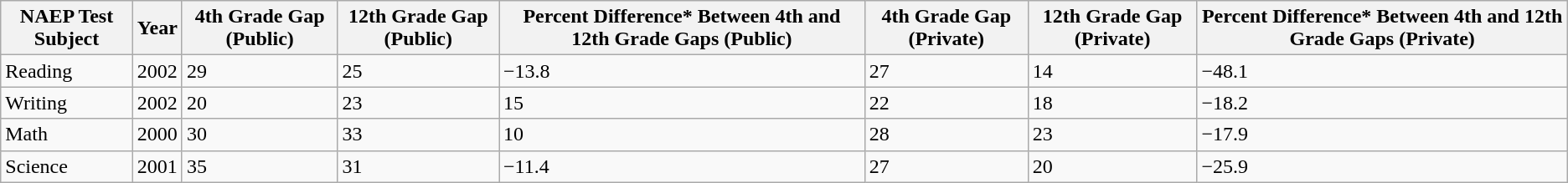<table class="wikitable">
<tr>
<th>NAEP Test Subject</th>
<th>Year</th>
<th>4th Grade Gap (Public)</th>
<th>12th Grade Gap (Public)</th>
<th>Percent Difference* Between 4th and 12th Grade Gaps (Public)</th>
<th>4th Grade Gap (Private)</th>
<th>12th Grade Gap (Private)</th>
<th>Percent Difference* Between 4th and 12th Grade Gaps (Private)</th>
</tr>
<tr>
<td>Reading</td>
<td>2002</td>
<td>29</td>
<td>25</td>
<td>−13.8</td>
<td>27</td>
<td>14</td>
<td>−48.1</td>
</tr>
<tr>
<td>Writing</td>
<td>2002</td>
<td>20</td>
<td>23</td>
<td>15</td>
<td>22</td>
<td>18</td>
<td>−18.2</td>
</tr>
<tr>
<td>Math</td>
<td>2000</td>
<td>30</td>
<td>33</td>
<td>10</td>
<td>28</td>
<td>23</td>
<td>−17.9</td>
</tr>
<tr>
<td>Science</td>
<td>2001</td>
<td>35</td>
<td>31</td>
<td>−11.4</td>
<td>27</td>
<td>20</td>
<td>−25.9</td>
</tr>
</table>
